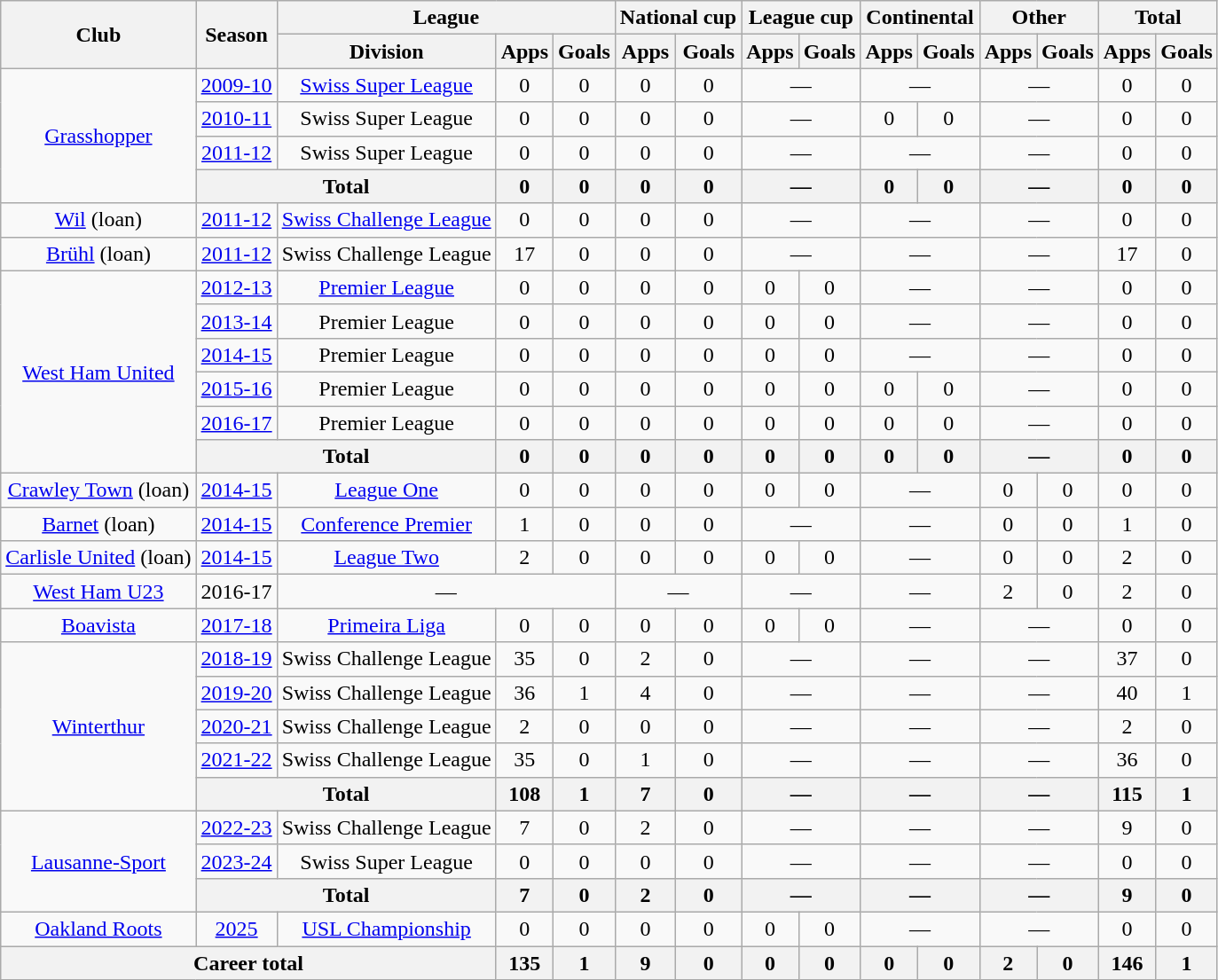<table class="wikitable" style="text-align: center">
<tr>
<th rowspan="2">Club</th>
<th rowspan="2">Season</th>
<th colspan="3">League</th>
<th colspan="2">National cup</th>
<th colspan="2">League cup</th>
<th colspan="2">Continental</th>
<th colspan="2">Other</th>
<th colspan="2">Total</th>
</tr>
<tr>
<th>Division</th>
<th>Apps</th>
<th>Goals</th>
<th>Apps</th>
<th>Goals</th>
<th>Apps</th>
<th>Goals</th>
<th>Apps</th>
<th>Goals</th>
<th>Apps</th>
<th>Goals</th>
<th>Apps</th>
<th>Goals</th>
</tr>
<tr>
<td rowspan="4"><a href='#'>Grasshopper</a></td>
<td><a href='#'>2009-10</a></td>
<td><a href='#'>Swiss Super League</a></td>
<td>0</td>
<td>0</td>
<td>0</td>
<td>0</td>
<td colspan="2">—</td>
<td colspan="2">—</td>
<td colspan="2">—</td>
<td>0</td>
<td>0</td>
</tr>
<tr>
<td><a href='#'>2010-11</a></td>
<td>Swiss Super League</td>
<td>0</td>
<td>0</td>
<td>0</td>
<td>0</td>
<td colspan="2">—</td>
<td>0</td>
<td>0</td>
<td colspan="2">—</td>
<td>0</td>
<td>0</td>
</tr>
<tr>
<td><a href='#'>2011-12</a></td>
<td>Swiss Super League</td>
<td>0</td>
<td>0</td>
<td>0</td>
<td>0</td>
<td colspan="2">—</td>
<td colspan="2">—</td>
<td colspan="2">—</td>
<td>0</td>
<td>0</td>
</tr>
<tr>
<th colspan="2">Total</th>
<th>0</th>
<th>0</th>
<th>0</th>
<th>0</th>
<th colspan="2">—</th>
<th>0</th>
<th>0</th>
<th colspan="2">—</th>
<th>0</th>
<th>0</th>
</tr>
<tr>
<td><a href='#'>Wil</a> (loan)</td>
<td><a href='#'>2011-12</a></td>
<td><a href='#'>Swiss Challenge League</a></td>
<td>0</td>
<td>0</td>
<td>0</td>
<td>0</td>
<td colspan="2">—</td>
<td colspan="2">—</td>
<td colspan="2">—</td>
<td>0</td>
<td>0</td>
</tr>
<tr>
<td><a href='#'>Brühl</a> (loan)</td>
<td><a href='#'>2011-12</a></td>
<td>Swiss Challenge League</td>
<td>17</td>
<td>0</td>
<td>0</td>
<td>0</td>
<td colspan="2">—</td>
<td colspan="2">—</td>
<td colspan="2">—</td>
<td>17</td>
<td>0</td>
</tr>
<tr>
<td rowspan="6"><a href='#'>West Ham United</a></td>
<td><a href='#'>2012-13</a></td>
<td><a href='#'>Premier League</a></td>
<td>0</td>
<td>0</td>
<td>0</td>
<td>0</td>
<td>0</td>
<td>0</td>
<td colspan="2">—</td>
<td colspan="2">—</td>
<td>0</td>
<td>0</td>
</tr>
<tr>
<td><a href='#'>2013-14</a></td>
<td>Premier League</td>
<td>0</td>
<td>0</td>
<td>0</td>
<td>0</td>
<td>0</td>
<td>0</td>
<td colspan="2">—</td>
<td colspan="2">—</td>
<td>0</td>
<td>0</td>
</tr>
<tr>
<td><a href='#'>2014-15</a></td>
<td>Premier League</td>
<td>0</td>
<td>0</td>
<td>0</td>
<td>0</td>
<td>0</td>
<td>0</td>
<td colspan="2">—</td>
<td colspan="2">—</td>
<td>0</td>
<td>0</td>
</tr>
<tr>
<td><a href='#'>2015-16</a></td>
<td>Premier League</td>
<td>0</td>
<td>0</td>
<td>0</td>
<td>0</td>
<td>0</td>
<td>0</td>
<td>0</td>
<td>0</td>
<td colspan="2">—</td>
<td>0</td>
<td>0</td>
</tr>
<tr>
<td><a href='#'>2016-17</a></td>
<td>Premier League</td>
<td>0</td>
<td>0</td>
<td>0</td>
<td>0</td>
<td>0</td>
<td>0</td>
<td>0</td>
<td>0</td>
<td colspan="2">—</td>
<td>0</td>
<td>0</td>
</tr>
<tr>
<th colspan="2">Total</th>
<th>0</th>
<th>0</th>
<th>0</th>
<th>0</th>
<th>0</th>
<th>0</th>
<th>0</th>
<th>0</th>
<th colspan="2">—</th>
<th>0</th>
<th>0</th>
</tr>
<tr>
<td><a href='#'>Crawley Town</a> (loan)</td>
<td><a href='#'>2014-15</a></td>
<td><a href='#'>League One</a></td>
<td>0</td>
<td>0</td>
<td>0</td>
<td>0</td>
<td>0</td>
<td>0</td>
<td colspan="2">—</td>
<td>0</td>
<td>0</td>
<td>0</td>
<td>0</td>
</tr>
<tr>
<td><a href='#'>Barnet</a> (loan)</td>
<td><a href='#'>2014-15</a></td>
<td><a href='#'>Conference Premier</a></td>
<td>1</td>
<td>0</td>
<td>0</td>
<td>0</td>
<td colspan="2">—</td>
<td colspan="2">—</td>
<td>0</td>
<td>0</td>
<td>1</td>
<td>0</td>
</tr>
<tr>
<td><a href='#'>Carlisle United</a> (loan)</td>
<td><a href='#'>2014-15</a></td>
<td><a href='#'>League Two</a></td>
<td>2</td>
<td>0</td>
<td>0</td>
<td>0</td>
<td>0</td>
<td>0</td>
<td colspan="2">—</td>
<td>0</td>
<td>0</td>
<td>2</td>
<td>0</td>
</tr>
<tr>
<td><a href='#'>West Ham U23</a></td>
<td>2016-17</td>
<td colspan="3">—</td>
<td colspan="2">—</td>
<td colspan="2">—</td>
<td colspan="2">—</td>
<td>2</td>
<td>0</td>
<td>2</td>
<td>0</td>
</tr>
<tr>
<td><a href='#'>Boavista</a></td>
<td><a href='#'>2017-18</a></td>
<td><a href='#'>Primeira Liga</a></td>
<td>0</td>
<td>0</td>
<td>0</td>
<td>0</td>
<td>0</td>
<td>0</td>
<td colspan="2">—</td>
<td colspan="2">—</td>
<td>0</td>
<td>0</td>
</tr>
<tr>
<td rowspan="5"><a href='#'>Winterthur</a></td>
<td><a href='#'>2018-19</a></td>
<td>Swiss Challenge League</td>
<td>35</td>
<td>0</td>
<td>2</td>
<td>0</td>
<td colspan="2">—</td>
<td colspan="2">—</td>
<td colspan="2">—</td>
<td>37</td>
<td>0</td>
</tr>
<tr>
<td><a href='#'>2019-20</a></td>
<td>Swiss Challenge League</td>
<td>36</td>
<td>1</td>
<td>4</td>
<td>0</td>
<td colspan="2">—</td>
<td colspan="2">—</td>
<td colspan="2">—</td>
<td>40</td>
<td>1</td>
</tr>
<tr>
<td><a href='#'>2020-21</a></td>
<td>Swiss Challenge League</td>
<td>2</td>
<td>0</td>
<td>0</td>
<td>0</td>
<td colspan="2">—</td>
<td colspan="2">—</td>
<td colspan="2">—</td>
<td>2</td>
<td>0</td>
</tr>
<tr>
<td><a href='#'>2021-22</a></td>
<td>Swiss Challenge League</td>
<td>35</td>
<td>0</td>
<td>1</td>
<td>0</td>
<td colspan="2">—</td>
<td colspan="2">—</td>
<td colspan="2">—</td>
<td>36</td>
<td>0</td>
</tr>
<tr>
<th colspan="2">Total</th>
<th>108</th>
<th>1</th>
<th>7</th>
<th>0</th>
<th colspan="2">—</th>
<th colspan="2">—</th>
<th colspan="2">—</th>
<th>115</th>
<th>1</th>
</tr>
<tr>
<td rowspan="3"><a href='#'>Lausanne-Sport</a></td>
<td><a href='#'>2022-23</a></td>
<td>Swiss Challenge League</td>
<td>7</td>
<td>0</td>
<td>2</td>
<td>0</td>
<td colspan="2">—</td>
<td colspan="2">—</td>
<td colspan="2">—</td>
<td>9</td>
<td>0</td>
</tr>
<tr>
<td><a href='#'>2023-24</a></td>
<td>Swiss Super League</td>
<td>0</td>
<td>0</td>
<td>0</td>
<td>0</td>
<td colspan="2">—</td>
<td colspan="2">—</td>
<td colspan="2">—</td>
<td>0</td>
<td>0</td>
</tr>
<tr>
<th colspan="2">Total</th>
<th>7</th>
<th>0</th>
<th>2</th>
<th>0</th>
<th colspan="2">—</th>
<th colspan="2">—</th>
<th colspan="2">—</th>
<th>9</th>
<th>0</th>
</tr>
<tr>
<td><a href='#'>Oakland Roots</a></td>
<td><a href='#'>2025</a></td>
<td><a href='#'>USL Championship</a></td>
<td>0</td>
<td>0</td>
<td>0</td>
<td>0</td>
<td>0</td>
<td>0</td>
<td colspan="2">—</td>
<td colspan="2">—</td>
<td>0</td>
<td>0</td>
</tr>
<tr>
<th colspan="3">Career total</th>
<th>135</th>
<th>1</th>
<th>9</th>
<th>0</th>
<th>0</th>
<th>0</th>
<th>0</th>
<th>0</th>
<th>2</th>
<th>0</th>
<th>146</th>
<th>1</th>
</tr>
</table>
